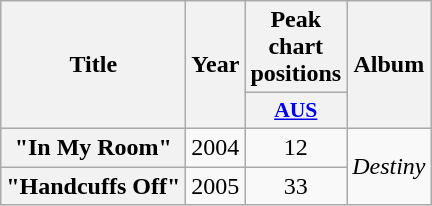<table class="wikitable plainrowheaders" style="text-align:center;">
<tr>
<th scope="col" rowspan="2">Title</th>
<th scope="col" rowspan="2">Year</th>
<th scope="col" colspan="1">Peak chart positions</th>
<th scope="col" rowspan="2">Album</th>
</tr>
<tr>
<th scope="col" style="width:3em;font-size:90%;"><a href='#'>AUS</a><br></th>
</tr>
<tr>
<th scope="row">"In My Room"</th>
<td>2004</td>
<td>12</td>
<td rowspan="2"><em>Destiny</em></td>
</tr>
<tr>
<th scope="row">"Handcuffs Off"<br></th>
<td>2005</td>
<td>33</td>
</tr>
</table>
